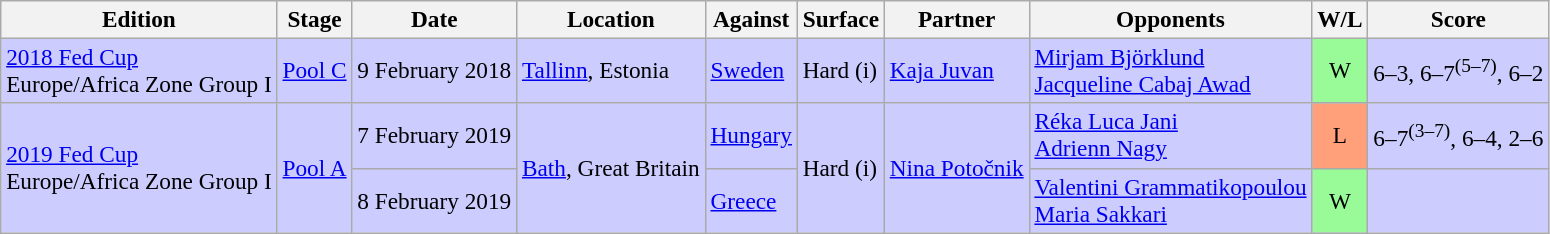<table class=wikitable style=font-size:97%>
<tr>
<th>Edition</th>
<th>Stage</th>
<th>Date</th>
<th>Location</th>
<th>Against</th>
<th>Surface</th>
<th>Partner</th>
<th>Opponents</th>
<th>W/L</th>
<th>Score</th>
</tr>
<tr style="background:#CCCCFF;">
<td><a href='#'>2018 Fed Cup</a> <br> Europe/Africa Zone Group I</td>
<td><a href='#'>Pool C</a></td>
<td>9 February 2018</td>
<td><a href='#'>Tallinn</a>, Estonia</td>
<td> <a href='#'>Sweden</a></td>
<td>Hard (i)</td>
<td><a href='#'>Kaja Juvan</a></td>
<td><a href='#'>Mirjam Björklund</a> <br> <a href='#'>Jacqueline Cabaj Awad</a></td>
<td style="text-align:center; background:#98fb98;">W</td>
<td>6–3, 6–7<sup>(5–7)</sup>, 6–2</td>
</tr>
<tr style="background:#CCCCFF;">
<td rowspan=2><a href='#'>2019 Fed Cup</a> <br> Europe/Africa Zone Group I</td>
<td rowspan=2><a href='#'>Pool A</a></td>
<td>7 February 2019</td>
<td rowspan=2><a href='#'>Bath</a>, Great Britain</td>
<td> <a href='#'>Hungary</a></td>
<td rowspan=2>Hard (i)</td>
<td rowspan=2><a href='#'>Nina Potočnik</a></td>
<td><a href='#'>Réka Luca Jani</a> <br> <a href='#'>Adrienn Nagy</a></td>
<td style="text-align:center; background:#ffa07a;">L</td>
<td>6–7<sup>(3–7)</sup>, 6–4, 2–6</td>
</tr>
<tr style="background:#CCCCFF;">
<td>8 February 2019</td>
<td> <a href='#'>Greece</a></td>
<td><a href='#'>Valentini Grammatikopoulou</a> <br> <a href='#'>Maria Sakkari</a></td>
<td style="text-align:center; background:#98fb98;">W</td>
<td></td>
</tr>
</table>
